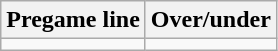<table class="wikitable">
<tr align="center">
<th style=>Pregame line</th>
<th style=>Over/under</th>
</tr>
<tr align="center">
<td></td>
<td></td>
</tr>
</table>
